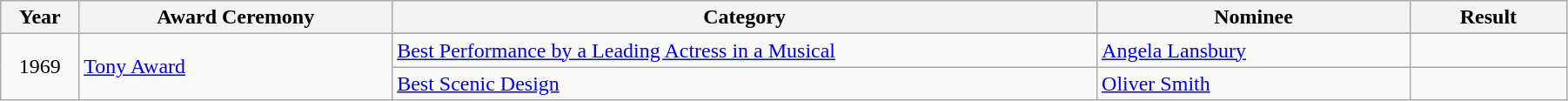<table class="wikitable" width="95%">
<tr>
<th width="5%">Year</th>
<th width="20%">Award Ceremony</th>
<th width="45%">Category</th>
<th width="20%">Nominee</th>
<th width="10%">Result</th>
</tr>
<tr>
<td rowspan="23" align="center">1969</td>
<td rowspan="11"><a href='#'>Tony Award</a></td>
</tr>
<tr>
<td><a href='#'>Best Performance by a Leading Actress in a Musical</a></td>
<td><a href='#'>Angela Lansbury</a></td>
<td></td>
</tr>
<tr>
<td><a href='#'>Best Scenic Design</a></td>
<td><a href='#'>Oliver Smith</a></td>
<td></td>
</tr>
</table>
